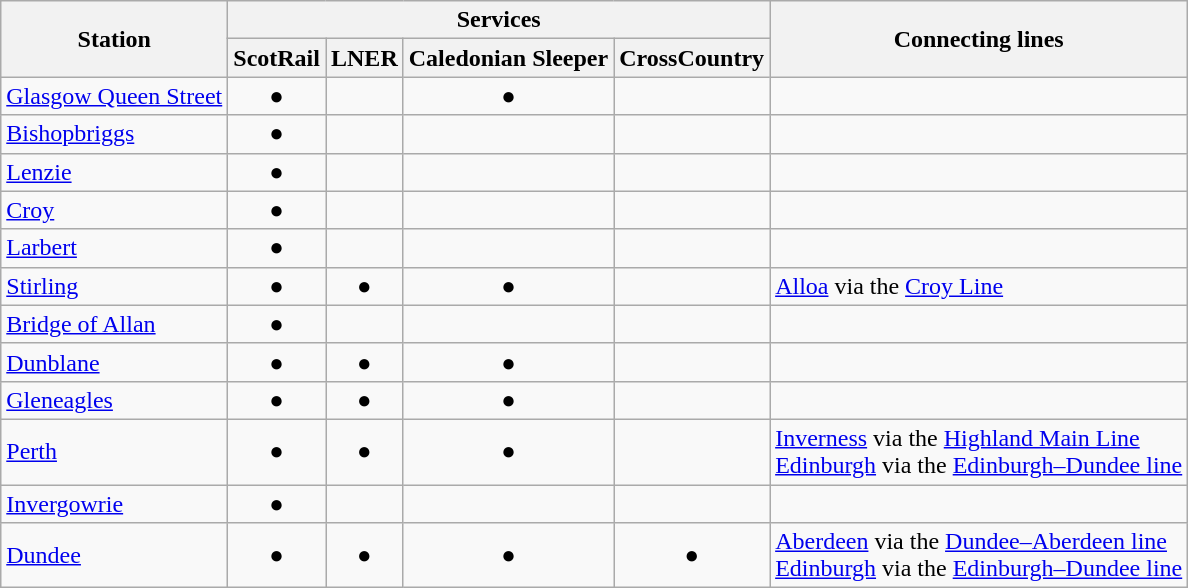<table class="wikitable">
<tr>
<th rowspan="2">Station</th>
<th colspan="4">Services</th>
<th rowspan="2">Connecting lines</th>
</tr>
<tr>
<th>ScotRail</th>
<th>LNER</th>
<th>Caledonian Sleeper</th>
<th>CrossCountry</th>
</tr>
<tr>
<td><a href='#'>Glasgow Queen Street</a></td>
<td align="center">●</td>
<td></td>
<td align="center">●</td>
<td></td>
<td></td>
</tr>
<tr>
<td><a href='#'>Bishopbriggs</a></td>
<td align="center">●</td>
<td></td>
<td></td>
<td></td>
<td></td>
</tr>
<tr>
<td><a href='#'>Lenzie</a></td>
<td align="center">●</td>
<td></td>
<td></td>
<td></td>
<td></td>
</tr>
<tr>
<td><a href='#'>Croy</a></td>
<td align="center">●</td>
<td></td>
<td></td>
<td></td>
<td></td>
</tr>
<tr>
<td><a href='#'>Larbert</a></td>
<td align="center">●</td>
<td></td>
<td></td>
<td></td>
<td></td>
</tr>
<tr>
<td><a href='#'>Stirling</a></td>
<td align="center">●</td>
<td align="center">●</td>
<td align="center">●</td>
<td></td>
<td><a href='#'>Alloa</a> via the <a href='#'>Croy Line</a></td>
</tr>
<tr>
<td><a href='#'>Bridge of Allan</a></td>
<td align="center">●</td>
<td></td>
<td></td>
<td></td>
<td></td>
</tr>
<tr>
<td><a href='#'>Dunblane</a></td>
<td align="center">●</td>
<td align="center">●</td>
<td align="center">●</td>
<td></td>
<td></td>
</tr>
<tr>
<td><a href='#'>Gleneagles</a></td>
<td align="center">●</td>
<td align="center">●</td>
<td align="center">●</td>
<td></td>
<td></td>
</tr>
<tr>
<td><a href='#'>Perth</a></td>
<td align="center">●</td>
<td align="center">●</td>
<td align="center">●</td>
<td></td>
<td><a href='#'>Inverness</a> via the <a href='#'>Highland Main Line</a><br><a href='#'>Edinburgh</a> via the <a href='#'>Edinburgh–Dundee line</a></td>
</tr>
<tr>
<td><a href='#'>Invergowrie</a></td>
<td align="center">●</td>
<td></td>
<td></td>
<td></td>
<td></td>
</tr>
<tr>
<td><a href='#'>Dundee</a></td>
<td align="center">●</td>
<td align="center">●</td>
<td align="center">●</td>
<td align="center">●</td>
<td><a href='#'>Aberdeen</a> via the <a href='#'>Dundee–Aberdeen line</a><br><a href='#'>Edinburgh</a> via the <a href='#'>Edinburgh–Dundee line</a></td>
</tr>
</table>
